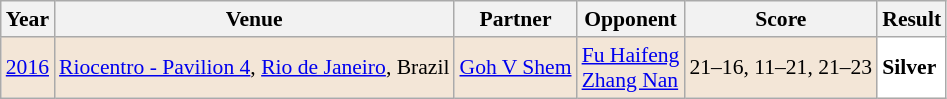<table class="sortable wikitable" style="font-size: 90%;">
<tr>
<th>Year</th>
<th>Venue</th>
<th>Partner</th>
<th>Opponent</th>
<th>Score</th>
<th>Result</th>
</tr>
<tr style="background:#F3E6D7">
<td align="center"><a href='#'>2016</a></td>
<td align="left"><a href='#'>Riocentro - Pavilion 4</a>, <a href='#'>Rio de Janeiro</a>, Brazil</td>
<td align="left"> <a href='#'>Goh V Shem</a></td>
<td align="left"> <a href='#'>Fu Haifeng</a><br> <a href='#'>Zhang Nan</a></td>
<td align="left">21–16, 11–21, 21–23</td>
<td style="text-align:left; background:white"> <strong>Silver</strong></td>
</tr>
</table>
